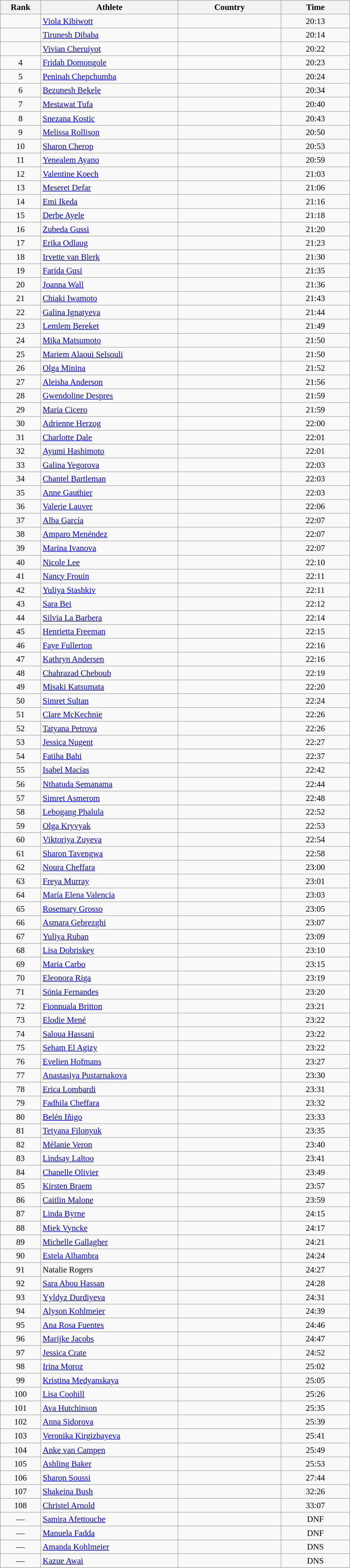<table class="wikitable sortable" style=" text-align:center; font-size:95%;" width="50%">
<tr>
<th width=5%>Rank</th>
<th width=20%>Athlete</th>
<th width=15%>Country</th>
<th width=10%>Time</th>
</tr>
<tr>
<td align=center></td>
<td align=left><a href='#'>Viola Kibiwott</a></td>
<td align=left></td>
<td>20:13</td>
</tr>
<tr>
<td align=center></td>
<td align=left><a href='#'>Tirunesh Dibaba</a></td>
<td align=left></td>
<td>20:14</td>
</tr>
<tr>
<td align=center></td>
<td align=left><a href='#'>Vivian Cheruiyot</a></td>
<td align=left></td>
<td>20:22</td>
</tr>
<tr>
<td align=center>4</td>
<td align=left><a href='#'>Fridah Domongole</a></td>
<td align=left></td>
<td>20:23</td>
</tr>
<tr>
<td align=center>5</td>
<td align=left><a href='#'>Peninah Chepchumba</a></td>
<td align=left></td>
<td>20:24</td>
</tr>
<tr>
<td align=center>6</td>
<td align=left><a href='#'>Bezunesh Bekele</a></td>
<td align=left></td>
<td>20:34</td>
</tr>
<tr>
<td align=center>7</td>
<td align=left><a href='#'>Mestawat Tufa</a></td>
<td align=left></td>
<td>20:40</td>
</tr>
<tr>
<td align=center>8</td>
<td align=left><a href='#'>Snezana Kostic</a></td>
<td align=left></td>
<td>20:43</td>
</tr>
<tr>
<td align=center>9</td>
<td align=left><a href='#'>Melissa Rollison</a></td>
<td align=left></td>
<td>20:50</td>
</tr>
<tr>
<td align=center>10</td>
<td align=left><a href='#'>Sharon Cherop</a></td>
<td align=left></td>
<td>20:53</td>
</tr>
<tr>
<td align=center>11</td>
<td align=left><a href='#'>Yenealem Ayano</a></td>
<td align=left></td>
<td>20:59</td>
</tr>
<tr>
<td align=center>12</td>
<td align=left><a href='#'>Valentine Koech</a></td>
<td align=left></td>
<td>21:03</td>
</tr>
<tr>
<td align=center>13</td>
<td align=left><a href='#'>Meseret Defar</a></td>
<td align=left></td>
<td>21:06</td>
</tr>
<tr>
<td align=center>14</td>
<td align=left><a href='#'>Emi Ikeda</a></td>
<td align=left></td>
<td>21:16</td>
</tr>
<tr>
<td align=center>15</td>
<td align=left><a href='#'>Derbe Ayele</a></td>
<td align=left></td>
<td>21:18</td>
</tr>
<tr>
<td align=center>16</td>
<td align=left><a href='#'>Zubeda Gussi</a></td>
<td align=left></td>
<td>21:20</td>
</tr>
<tr>
<td align=center>17</td>
<td align=left><a href='#'>Erika Odlaug</a></td>
<td align=left></td>
<td>21:23</td>
</tr>
<tr>
<td align=center>18</td>
<td align=left><a href='#'>Irvette van Blerk</a></td>
<td align=left></td>
<td>21:30</td>
</tr>
<tr>
<td align=center>19</td>
<td align=left><a href='#'>Farida Gusi</a></td>
<td align=left></td>
<td>21:35</td>
</tr>
<tr>
<td align=center>20</td>
<td align=left><a href='#'>Joanna Wall</a></td>
<td align=left></td>
<td>21:36</td>
</tr>
<tr>
<td align=center>21</td>
<td align=left><a href='#'>Chiaki Iwamoto</a></td>
<td align=left></td>
<td>21:43</td>
</tr>
<tr>
<td align=center>22</td>
<td align=left><a href='#'>Galina Ignatyeva</a></td>
<td align=left></td>
<td>21:44</td>
</tr>
<tr>
<td align=center>23</td>
<td align=left><a href='#'>Lemlem Bereket</a></td>
<td align=left></td>
<td>21:49</td>
</tr>
<tr>
<td align=center>24</td>
<td align=left><a href='#'>Mika Matsumoto</a></td>
<td align=left></td>
<td>21:50</td>
</tr>
<tr>
<td align=center>25</td>
<td align=left><a href='#'>Mariem Alaoui Selsouli</a></td>
<td align=left></td>
<td>21:50</td>
</tr>
<tr>
<td align=center>26</td>
<td align=left><a href='#'>Olga Minina</a></td>
<td align=left></td>
<td>21:52</td>
</tr>
<tr>
<td align=center>27</td>
<td align=left><a href='#'>Aleisha Anderson</a></td>
<td align=left></td>
<td>21:56</td>
</tr>
<tr>
<td align=center>28</td>
<td align=left><a href='#'>Gwendoline Despres</a></td>
<td align=left></td>
<td>21:59</td>
</tr>
<tr>
<td align=center>29</td>
<td align=left><a href='#'>Maria Cicero</a></td>
<td align=left></td>
<td>21:59</td>
</tr>
<tr>
<td align=center>30</td>
<td align=left><a href='#'>Adrienne Herzog</a></td>
<td align=left></td>
<td>22:00</td>
</tr>
<tr>
<td align=center>31</td>
<td align=left><a href='#'>Charlotte Dale</a></td>
<td align=left></td>
<td>22:01</td>
</tr>
<tr>
<td align=center>32</td>
<td align=left><a href='#'>Ayumi Hashimoto</a></td>
<td align=left></td>
<td>22:01</td>
</tr>
<tr>
<td align=center>33</td>
<td align=left><a href='#'>Galina Yegorova</a></td>
<td align=left></td>
<td>22:03</td>
</tr>
<tr>
<td align=center>34</td>
<td align=left><a href='#'>Chantel Bartleman</a></td>
<td align=left></td>
<td>22:03</td>
</tr>
<tr>
<td align=center>35</td>
<td align=left><a href='#'>Anne Gauthier</a></td>
<td align=left></td>
<td>22:03</td>
</tr>
<tr>
<td align=center>36</td>
<td align=left><a href='#'>Valerie Lauver</a></td>
<td align=left></td>
<td>22:06</td>
</tr>
<tr>
<td align=center>37</td>
<td align=left><a href='#'>Alba García</a></td>
<td align=left></td>
<td>22:07</td>
</tr>
<tr>
<td align=center>38</td>
<td align=left><a href='#'>Amparo Menéndez</a></td>
<td align=left></td>
<td>22:07</td>
</tr>
<tr>
<td align=center>39</td>
<td align=left><a href='#'>Marina Ivanova</a></td>
<td align=left></td>
<td>22:07</td>
</tr>
<tr>
<td align=center>40</td>
<td align=left><a href='#'>Nicole Lee</a></td>
<td align=left></td>
<td>22:10</td>
</tr>
<tr>
<td align=center>41</td>
<td align=left><a href='#'>Nancy Frouin</a></td>
<td align=left></td>
<td>22:11</td>
</tr>
<tr>
<td align=center>42</td>
<td align=left><a href='#'>Yuliya Stashkiv</a></td>
<td align=left></td>
<td>22:11</td>
</tr>
<tr>
<td align=center>43</td>
<td align=left><a href='#'>Sara Bei</a></td>
<td align=left></td>
<td>22:12</td>
</tr>
<tr>
<td align=center>44</td>
<td align=left><a href='#'>Silvia La Barbera</a></td>
<td align=left></td>
<td>22:14</td>
</tr>
<tr>
<td align=center>45</td>
<td align=left><a href='#'>Henrietta Freeman</a></td>
<td align=left></td>
<td>22:15</td>
</tr>
<tr>
<td align=center>46</td>
<td align=left><a href='#'>Faye Fullerton</a></td>
<td align=left></td>
<td>22:16</td>
</tr>
<tr>
<td align=center>47</td>
<td align=left><a href='#'>Kathryn Andersen</a></td>
<td align=left></td>
<td>22:16</td>
</tr>
<tr>
<td align=center>48</td>
<td align=left><a href='#'>Chahrazad Cheboub</a></td>
<td align=left></td>
<td>22:19</td>
</tr>
<tr>
<td align=center>49</td>
<td align=left><a href='#'>Misaki Katsumata</a></td>
<td align=left></td>
<td>22:20</td>
</tr>
<tr>
<td align=center>50</td>
<td align=left><a href='#'>Simret Sultan</a></td>
<td align=left></td>
<td>22:24</td>
</tr>
<tr>
<td align=center>51</td>
<td align=left><a href='#'>Clare McKechnie</a></td>
<td align=left></td>
<td>22:26</td>
</tr>
<tr>
<td align=center>52</td>
<td align=left><a href='#'>Tatyana Petrova</a></td>
<td align=left></td>
<td>22:26</td>
</tr>
<tr>
<td align=center>53</td>
<td align=left><a href='#'>Jessica Nugent</a></td>
<td align=left></td>
<td>22:27</td>
</tr>
<tr>
<td align=center>54</td>
<td align=left><a href='#'>Fatiha Bahi</a></td>
<td align=left></td>
<td>22:37</td>
</tr>
<tr>
<td align=center>55</td>
<td align=left><a href='#'>Isabel Macías</a></td>
<td align=left></td>
<td>22:42</td>
</tr>
<tr>
<td align=center>56</td>
<td align=left><a href='#'>Nthatuda Semanama</a></td>
<td align=left></td>
<td>22:44</td>
</tr>
<tr>
<td align=center>57</td>
<td align=left><a href='#'>Simret Asmerom</a></td>
<td align=left></td>
<td>22:48</td>
</tr>
<tr>
<td align=center>58</td>
<td align=left><a href='#'>Lebogang Phalula</a></td>
<td align=left></td>
<td>22:52</td>
</tr>
<tr>
<td align=center>59</td>
<td align=left><a href='#'>Olga Kryvyak</a></td>
<td align=left></td>
<td>22:53</td>
</tr>
<tr>
<td align=center>60</td>
<td align=left><a href='#'>Viktoriya Zuyeva</a></td>
<td align=left></td>
<td>22:54</td>
</tr>
<tr>
<td align=center>61</td>
<td align=left><a href='#'>Sharon Tavengwa</a></td>
<td align=left></td>
<td>22:58</td>
</tr>
<tr>
<td align=center>62</td>
<td align=left><a href='#'>Noura Cheffara</a></td>
<td align=left></td>
<td>23:00</td>
</tr>
<tr>
<td align=center>63</td>
<td align=left><a href='#'>Freya Murray</a></td>
<td align=left></td>
<td>23:01</td>
</tr>
<tr>
<td align=center>64</td>
<td align=left><a href='#'>María Elena Valencia</a></td>
<td align=left></td>
<td>23:03</td>
</tr>
<tr>
<td align=center>65</td>
<td align=left><a href='#'>Rosemary Grosso</a></td>
<td align=left></td>
<td>23:05</td>
</tr>
<tr>
<td align=center>66</td>
<td align=left><a href='#'>Asmara Gebrezghi</a></td>
<td align=left></td>
<td>23:07</td>
</tr>
<tr>
<td align=center>67</td>
<td align=left><a href='#'>Yuliya Ruban</a></td>
<td align=left></td>
<td>23:09</td>
</tr>
<tr>
<td align=center>68</td>
<td align=left><a href='#'>Lisa Dobriskey</a></td>
<td align=left></td>
<td>23:10</td>
</tr>
<tr>
<td align=center>69</td>
<td align=left><a href='#'>Maria Carbo</a></td>
<td align=left></td>
<td>23:15</td>
</tr>
<tr>
<td align=center>70</td>
<td align=left><a href='#'>Eleonora Riga</a></td>
<td align=left></td>
<td>23:19</td>
</tr>
<tr>
<td align=center>71</td>
<td align=left><a href='#'>Sónia Fernandes</a></td>
<td align=left></td>
<td>23:20</td>
</tr>
<tr>
<td align=center>72</td>
<td align=left><a href='#'>Fionnuala Britton</a></td>
<td align=left></td>
<td>23:21</td>
</tr>
<tr>
<td align=center>73</td>
<td align=left><a href='#'>Elodie Mené</a></td>
<td align=left></td>
<td>23:22</td>
</tr>
<tr>
<td align=center>74</td>
<td align=left><a href='#'>Saloua Hassani</a></td>
<td align=left></td>
<td>23:22</td>
</tr>
<tr>
<td align=center>75</td>
<td align=left><a href='#'>Seham El Agizy</a></td>
<td align=left></td>
<td>23:22</td>
</tr>
<tr>
<td align=center>76</td>
<td align=left><a href='#'>Evelien Hofmans</a></td>
<td align=left></td>
<td>23:27</td>
</tr>
<tr>
<td align=center>77</td>
<td align=left><a href='#'>Anastasiya Pustarnakova</a></td>
<td align=left></td>
<td>23:30</td>
</tr>
<tr>
<td align=center>78</td>
<td align=left><a href='#'>Erica Lombardi</a></td>
<td align=left></td>
<td>23:31</td>
</tr>
<tr>
<td align=center>79</td>
<td align=left><a href='#'>Fadhila Cheffara</a></td>
<td align=left></td>
<td>23:32</td>
</tr>
<tr>
<td align=center>80</td>
<td align=left><a href='#'>Belén Iñigo</a></td>
<td align=left></td>
<td>23:33</td>
</tr>
<tr>
<td align=center>81</td>
<td align=left><a href='#'>Tetyana Filonyuk</a></td>
<td align=left></td>
<td>23:35</td>
</tr>
<tr>
<td align=center>82</td>
<td align=left><a href='#'>Mélanie Veron</a></td>
<td align=left></td>
<td>23:40</td>
</tr>
<tr>
<td align=center>83</td>
<td align=left><a href='#'>Lindsay Laltoo</a></td>
<td align=left></td>
<td>23:41</td>
</tr>
<tr>
<td align=center>84</td>
<td align=left><a href='#'>Chanelle Olivier</a></td>
<td align=left></td>
<td>23:49</td>
</tr>
<tr>
<td align=center>85</td>
<td align=left><a href='#'>Kirsten Braem</a></td>
<td align=left></td>
<td>23:57</td>
</tr>
<tr>
<td align=center>86</td>
<td align=left><a href='#'>Caitlin Malone</a></td>
<td align=left></td>
<td>23:59</td>
</tr>
<tr>
<td align=center>87</td>
<td align=left><a href='#'>Linda Byrne</a></td>
<td align=left></td>
<td>24:15</td>
</tr>
<tr>
<td align=center>88</td>
<td align=left><a href='#'>Miek Vyncke</a></td>
<td align=left></td>
<td>24:17</td>
</tr>
<tr>
<td align=center>89</td>
<td align=left><a href='#'>Michelle Gallagher</a></td>
<td align=left></td>
<td>24:21</td>
</tr>
<tr>
<td align=center>90</td>
<td align=left><a href='#'>Estela Alhambra</a></td>
<td align=left></td>
<td>24:24</td>
</tr>
<tr>
<td align=center>91</td>
<td align=left>Natalie Rogers</td>
<td align=left></td>
<td>24:27</td>
</tr>
<tr>
<td align=center>92</td>
<td align=left><a href='#'>Sara Abou Hassan</a></td>
<td align=left></td>
<td>24:28</td>
</tr>
<tr>
<td align=center>93</td>
<td align=left><a href='#'>Yyldyz Durdiyeva</a></td>
<td align=left></td>
<td>24:31</td>
</tr>
<tr>
<td align=center>94</td>
<td align=left><a href='#'>Alyson Kohlmeier</a></td>
<td align=left></td>
<td>24:39</td>
</tr>
<tr>
<td align=center>95</td>
<td align=left><a href='#'>Ana Rosa Fuentes</a></td>
<td align=left></td>
<td>24:46</td>
</tr>
<tr>
<td align=center>96</td>
<td align=left><a href='#'>Marijke Jacobs</a></td>
<td align=left></td>
<td>24:47</td>
</tr>
<tr>
<td align=center>97</td>
<td align=left><a href='#'>Jessica Crate</a></td>
<td align=left></td>
<td>24:52</td>
</tr>
<tr>
<td align=center>98</td>
<td align=left><a href='#'>Irina Moroz</a></td>
<td align=left></td>
<td>25:02</td>
</tr>
<tr>
<td align=center>99</td>
<td align=left><a href='#'>Kristina Medyanskaya</a></td>
<td align=left></td>
<td>25:05</td>
</tr>
<tr>
<td align=center>100</td>
<td align=left><a href='#'>Lisa Coohill</a></td>
<td align=left></td>
<td>25:26</td>
</tr>
<tr>
<td align=center>101</td>
<td align=left><a href='#'>Ava Hutchinson</a></td>
<td align=left></td>
<td>25:35</td>
</tr>
<tr>
<td align=center>102</td>
<td align=left><a href='#'>Anna Sidorova</a></td>
<td align=left></td>
<td>25:39</td>
</tr>
<tr>
<td align=center>103</td>
<td align=left><a href='#'>Veronika Kirgizbayeva</a></td>
<td align=left></td>
<td>25:41</td>
</tr>
<tr>
<td align=center>104</td>
<td align=left><a href='#'>Anke van Campen</a></td>
<td align=left></td>
<td>25:49</td>
</tr>
<tr>
<td align=center>105</td>
<td align=left><a href='#'>Ashling Baker</a></td>
<td align=left></td>
<td>25:53</td>
</tr>
<tr>
<td align=center>106</td>
<td align=left><a href='#'>Sharon Soussi</a></td>
<td align=left></td>
<td>27:44</td>
</tr>
<tr>
<td align=center>107</td>
<td align=left><a href='#'>Shakeina Bush</a></td>
<td align=left></td>
<td>32:26</td>
</tr>
<tr>
<td align=center>108</td>
<td align=left><a href='#'>Christel Arnold</a></td>
<td align=left></td>
<td>33:07</td>
</tr>
<tr>
<td align=center>—</td>
<td align=left><a href='#'>Samira Afettouche</a></td>
<td align=left></td>
<td>DNF</td>
</tr>
<tr>
<td align=center>—</td>
<td align=left><a href='#'>Manuela Fadda</a></td>
<td align=left></td>
<td>DNF</td>
</tr>
<tr>
<td align=center>—</td>
<td align=left><a href='#'>Amanda Kohlmeier</a></td>
<td align=left></td>
<td>DNS</td>
</tr>
<tr>
<td align=center>—</td>
<td align=left><a href='#'>Kazue Awai</a></td>
<td align=left></td>
<td>DNS</td>
</tr>
</table>
